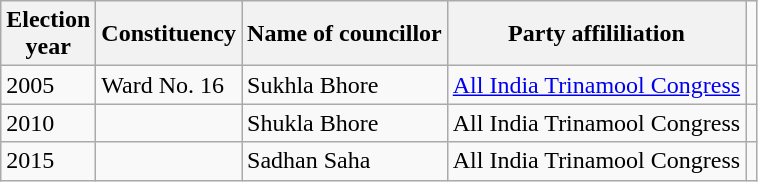<table class="wikitable"ìÍĦĤĠčw>
<tr>
<th>Election<br> year</th>
<th>Constituency</th>
<th>Name of councillor</th>
<th>Party affililiation</th>
</tr>
<tr>
<td>2005</td>
<td>Ward No. 16</td>
<td>Sukhla Bhore</td>
<td><a href='#'>All India Trinamool Congress</a></td>
<td></td>
</tr>
<tr>
<td>2010</td>
<td></td>
<td>Shukla Bhore</td>
<td>All India Trinamool Congress</td>
<td></td>
</tr>
<tr>
<td>2015</td>
<td></td>
<td>Sadhan Saha</td>
<td>All India Trinamool Congress</td>
<td></td>
</tr>
</table>
